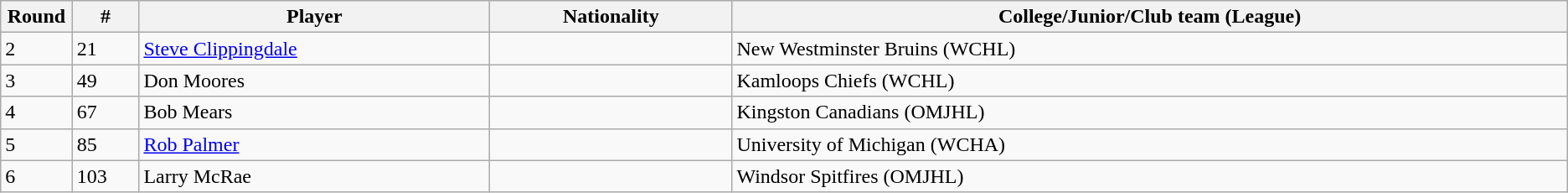<table class="wikitable">
<tr align="center">
<th bgcolor="#DDDDFF" width="4.0%">Round</th>
<th bgcolor="#DDDDFF" width="4.0%">#</th>
<th bgcolor="#DDDDFF" width="21.0%">Player</th>
<th bgcolor="#DDDDFF" width="14.5%">Nationality</th>
<th bgcolor="#DDDDFF" width="50.0%">College/Junior/Club team (League)</th>
</tr>
<tr>
<td>2</td>
<td>21</td>
<td><a href='#'>Steve Clippingdale</a></td>
<td></td>
<td>New Westminster Bruins (WCHL)</td>
</tr>
<tr>
<td>3</td>
<td>49</td>
<td>Don Moores</td>
<td></td>
<td>Kamloops Chiefs (WCHL)</td>
</tr>
<tr>
<td>4</td>
<td>67</td>
<td>Bob Mears</td>
<td></td>
<td>Kingston Canadians (OMJHL)</td>
</tr>
<tr>
<td>5</td>
<td>85</td>
<td><a href='#'>Rob Palmer</a></td>
<td></td>
<td>University of Michigan (WCHA)</td>
</tr>
<tr>
<td>6</td>
<td>103</td>
<td>Larry McRae</td>
<td></td>
<td>Windsor Spitfires (OMJHL)</td>
</tr>
</table>
